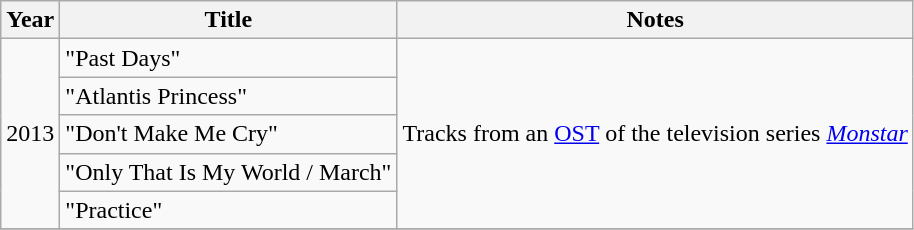<table class="wikitable sortable">
<tr>
<th>Year</th>
<th>Title</th>
<th>Notes</th>
</tr>
<tr>
<td rowspan="5">2013</td>
<td>"Past Days"</td>
<td rowspan="5">Tracks from an <a href='#'>OST</a> of the television series <em><a href='#'>Monstar</a></em></td>
</tr>
<tr>
<td>"Atlantis Princess"</td>
</tr>
<tr>
<td>"Don't Make Me Cry"</td>
</tr>
<tr>
<td>"Only That Is My World / March"</td>
</tr>
<tr>
<td>"Practice"</td>
</tr>
<tr>
</tr>
</table>
